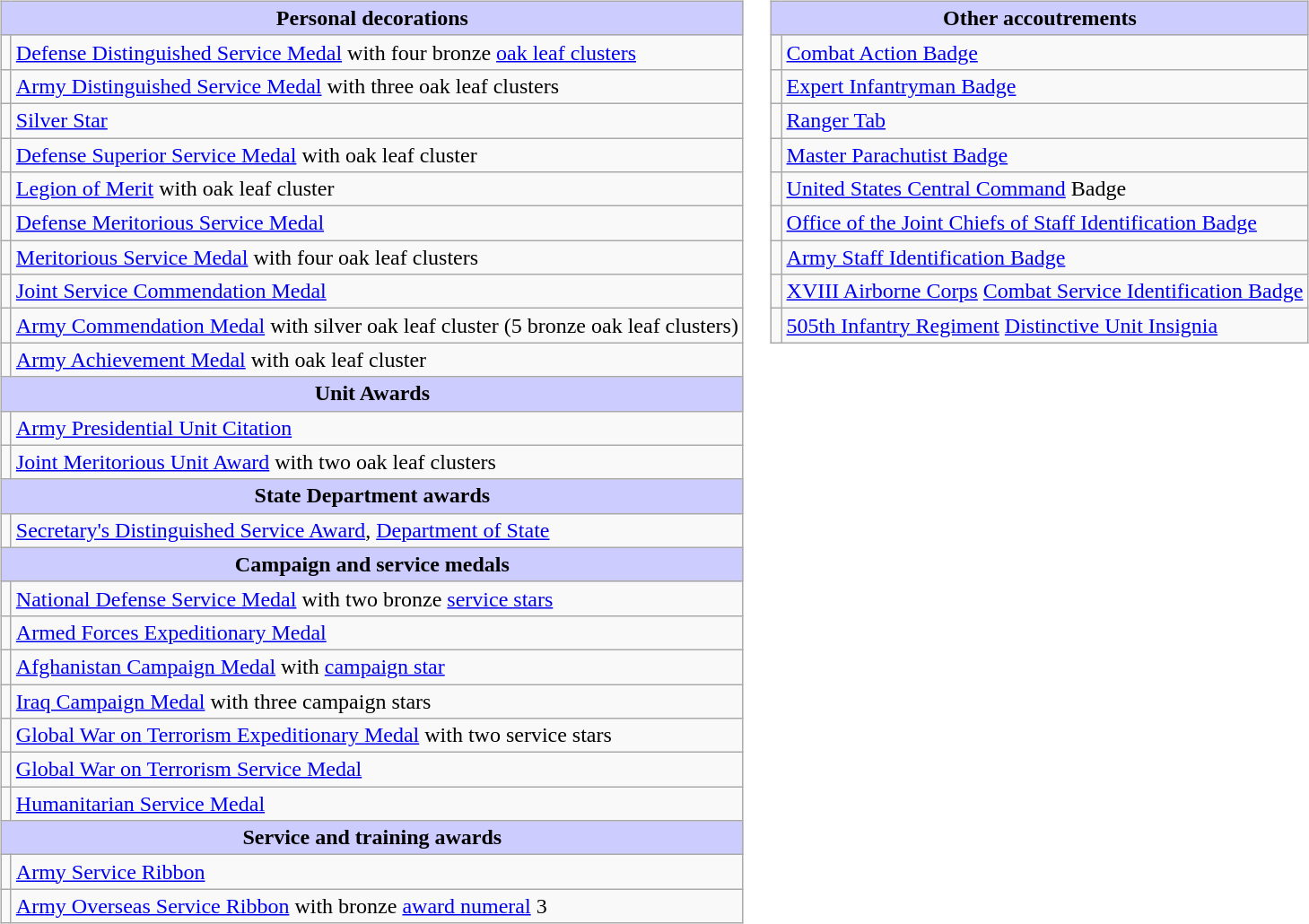<table style="width=100%;">
<tr>
<td valign="top"><br><table class="wikitable">
<tr style="background:#ccf; text-align:center;">
<td colspan=2><strong>Personal decorations</strong></td>
</tr>
<tr>
<td><span></span><span></span><span></span><span></span></td>
<td><a href='#'>Defense Distinguished Service Medal</a> with four bronze <a href='#'>oak leaf clusters</a></td>
</tr>
<tr>
<td><span></span><span></span><span></span></td>
<td><a href='#'>Army Distinguished Service Medal</a> with three oak leaf clusters</td>
</tr>
<tr>
<td></td>
<td><a href='#'>Silver Star</a></td>
</tr>
<tr>
<td></td>
<td><a href='#'>Defense Superior Service Medal</a> with oak leaf cluster</td>
</tr>
<tr>
<td></td>
<td><a href='#'>Legion of Merit</a> with oak leaf cluster</td>
</tr>
<tr>
<td></td>
<td><a href='#'>Defense Meritorious Service Medal</a></td>
</tr>
<tr>
<td><span></span><span></span><span></span><span></span></td>
<td><a href='#'>Meritorious Service Medal</a> with four oak leaf clusters</td>
</tr>
<tr>
<td></td>
<td><a href='#'>Joint Service Commendation Medal</a></td>
</tr>
<tr>
<td></td>
<td><a href='#'>Army Commendation Medal</a> with silver oak leaf cluster (5 bronze oak leaf clusters)</td>
</tr>
<tr>
<td></td>
<td><a href='#'>Army Achievement Medal</a> with oak leaf cluster</td>
</tr>
<tr style="background:#ccf; text-align:center;">
<td colspan=2><strong>Unit Awards</strong></td>
</tr>
<tr>
<td></td>
<td><a href='#'>Army Presidential Unit Citation</a></td>
</tr>
<tr>
<td><span></span><span></span></td>
<td><a href='#'>Joint Meritorious Unit Award</a> with two oak leaf clusters</td>
</tr>
<tr style="background:#ccf; text-align:center;">
<td colspan=2><strong>State Department awards</strong></td>
</tr>
<tr>
<td></td>
<td><a href='#'>Secretary's Distinguished Service Award</a>, <a href='#'>Department of State</a></td>
</tr>
<tr style="background:#ccf; text-align:center;">
<td colspan=2><strong>Campaign and service medals</strong></td>
</tr>
<tr>
<td><span></span><span></span></td>
<td><a href='#'>National Defense Service Medal</a> with two bronze <a href='#'>service stars</a></td>
</tr>
<tr>
<td></td>
<td><a href='#'>Armed Forces Expeditionary Medal</a></td>
</tr>
<tr>
<td></td>
<td><a href='#'>Afghanistan Campaign Medal</a> with <a href='#'>campaign star</a></td>
</tr>
<tr>
<td><span></span><span></span><span></span></td>
<td><a href='#'>Iraq Campaign Medal</a> with three campaign stars</td>
</tr>
<tr>
<td><span></span><span></span></td>
<td><a href='#'>Global War on Terrorism Expeditionary Medal</a> with two service stars</td>
</tr>
<tr>
<td></td>
<td><a href='#'>Global War on Terrorism Service Medal</a></td>
</tr>
<tr>
<td></td>
<td><a href='#'>Humanitarian Service Medal</a></td>
</tr>
<tr style="background:#ccf; text-align:center;">
<td colspan=2><strong>Service and training awards</strong></td>
</tr>
<tr>
<td></td>
<td><a href='#'>Army Service Ribbon</a></td>
</tr>
<tr>
<td><span></span></td>
<td><a href='#'>Army Overseas Service Ribbon</a> with bronze <a href='#'>award numeral</a> 3</td>
</tr>
</table>
</td>
<td valign="top"><br><table class="wikitable">
<tr style="background:#ccf; text-align:center;">
<td colspan=2><strong>Other accoutrements</strong></td>
</tr>
<tr>
<td></td>
<td><a href='#'>Combat Action Badge</a></td>
</tr>
<tr>
<td></td>
<td><a href='#'>Expert Infantryman Badge</a></td>
</tr>
<tr>
<td></td>
<td><a href='#'>Ranger Tab</a></td>
</tr>
<tr>
<td></td>
<td><a href='#'>Master Parachutist Badge</a></td>
</tr>
<tr>
<td></td>
<td><a href='#'>United States Central Command</a> Badge</td>
</tr>
<tr>
<td></td>
<td><a href='#'>Office of the Joint Chiefs of Staff Identification Badge</a></td>
</tr>
<tr>
<td></td>
<td><a href='#'>Army Staff Identification Badge</a></td>
</tr>
<tr>
<td></td>
<td><a href='#'>XVIII Airborne Corps</a> <a href='#'>Combat Service Identification Badge</a></td>
</tr>
<tr>
<td></td>
<td><a href='#'>505th Infantry Regiment</a> <a href='#'>Distinctive Unit Insignia</a></td>
</tr>
</table>
</td>
</tr>
</table>
